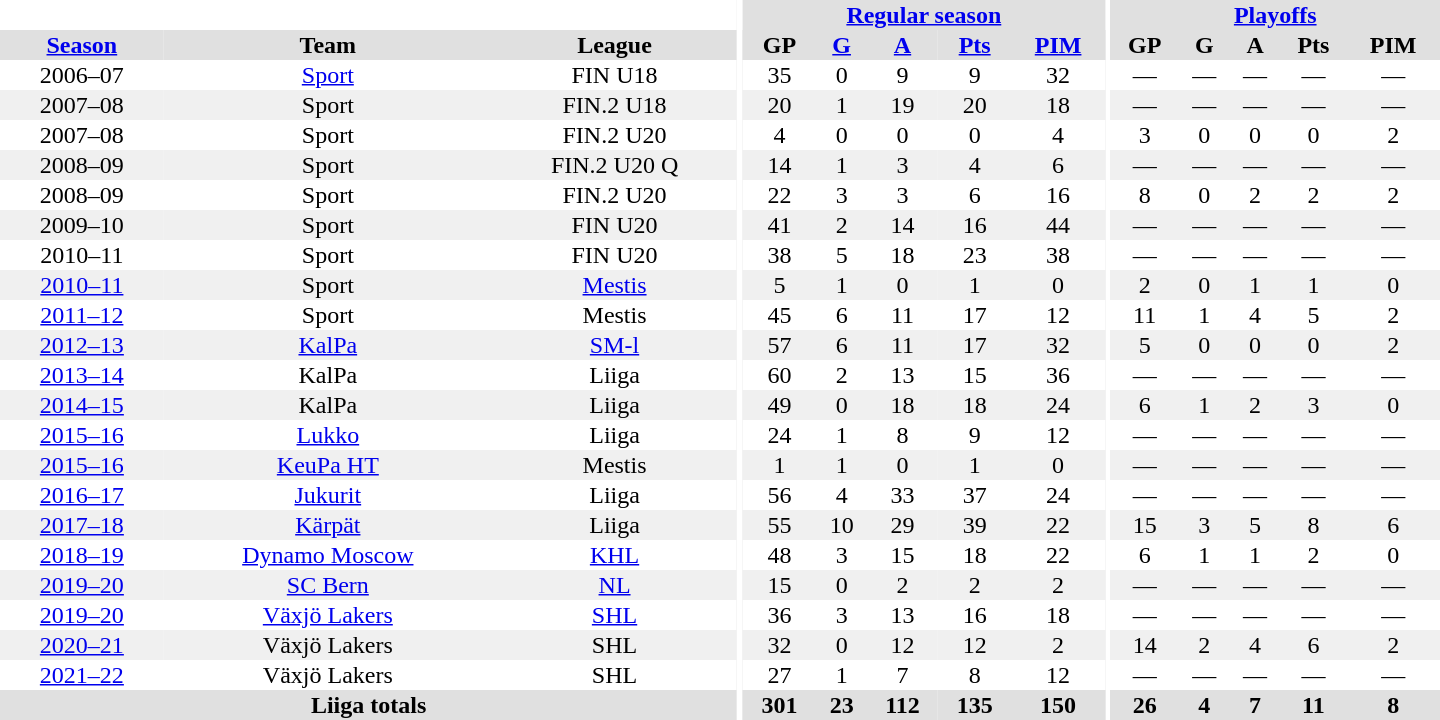<table border="0" cellpadding="1" cellspacing="0" style="text-align:center; width:60em">
<tr bgcolor="#e0e0e0">
<th colspan="3" bgcolor="#ffffff"></th>
<th rowspan="99" bgcolor="#ffffff"></th>
<th colspan="5"><a href='#'>Regular season</a></th>
<th rowspan="99" bgcolor="#ffffff"></th>
<th colspan="5"><a href='#'>Playoffs</a></th>
</tr>
<tr bgcolor="#e0e0e0">
<th><a href='#'>Season</a></th>
<th>Team</th>
<th>League</th>
<th>GP</th>
<th><a href='#'>G</a></th>
<th><a href='#'>A</a></th>
<th><a href='#'>Pts</a></th>
<th><a href='#'>PIM</a></th>
<th>GP</th>
<th>G</th>
<th>A</th>
<th>Pts</th>
<th>PIM</th>
</tr>
<tr>
<td>2006–07</td>
<td><a href='#'>Sport</a></td>
<td>FIN U18</td>
<td>35</td>
<td>0</td>
<td>9</td>
<td>9</td>
<td>32</td>
<td>—</td>
<td>—</td>
<td>—</td>
<td>—</td>
<td>—</td>
</tr>
<tr bgcolor="#f0f0f0">
<td>2007–08</td>
<td>Sport</td>
<td>FIN.2 U18</td>
<td>20</td>
<td>1</td>
<td>19</td>
<td>20</td>
<td>18</td>
<td>—</td>
<td>—</td>
<td>—</td>
<td>—</td>
<td>—</td>
</tr>
<tr>
<td>2007–08</td>
<td>Sport</td>
<td>FIN.2 U20</td>
<td>4</td>
<td>0</td>
<td>0</td>
<td>0</td>
<td>4</td>
<td>3</td>
<td>0</td>
<td>0</td>
<td>0</td>
<td>2</td>
</tr>
<tr bgcolor="#f0f0f0">
<td>2008–09</td>
<td>Sport</td>
<td>FIN.2 U20 Q</td>
<td>14</td>
<td>1</td>
<td>3</td>
<td>4</td>
<td>6</td>
<td>—</td>
<td>—</td>
<td>—</td>
<td>—</td>
<td>—</td>
</tr>
<tr>
<td>2008–09</td>
<td>Sport</td>
<td>FIN.2 U20</td>
<td>22</td>
<td>3</td>
<td>3</td>
<td>6</td>
<td>16</td>
<td>8</td>
<td>0</td>
<td>2</td>
<td>2</td>
<td>2</td>
</tr>
<tr bgcolor="#f0f0f0">
<td>2009–10</td>
<td>Sport</td>
<td>FIN U20</td>
<td>41</td>
<td>2</td>
<td>14</td>
<td>16</td>
<td>44</td>
<td>—</td>
<td>—</td>
<td>—</td>
<td>—</td>
<td>—</td>
</tr>
<tr>
<td>2010–11</td>
<td>Sport</td>
<td>FIN U20</td>
<td>38</td>
<td>5</td>
<td>18</td>
<td>23</td>
<td>38</td>
<td>—</td>
<td>—</td>
<td>—</td>
<td>—</td>
<td>—</td>
</tr>
<tr bgcolor="#f0f0f0">
<td><a href='#'>2010–11</a></td>
<td>Sport</td>
<td><a href='#'>Mestis</a></td>
<td>5</td>
<td>1</td>
<td>0</td>
<td>1</td>
<td>0</td>
<td>2</td>
<td>0</td>
<td>1</td>
<td>1</td>
<td>0</td>
</tr>
<tr>
<td><a href='#'>2011–12</a></td>
<td>Sport</td>
<td>Mestis</td>
<td>45</td>
<td>6</td>
<td>11</td>
<td>17</td>
<td>12</td>
<td>11</td>
<td>1</td>
<td>4</td>
<td>5</td>
<td>2</td>
</tr>
<tr bgcolor="#f0f0f0">
<td><a href='#'>2012–13</a></td>
<td><a href='#'>KalPa</a></td>
<td><a href='#'>SM-l</a></td>
<td>57</td>
<td>6</td>
<td>11</td>
<td>17</td>
<td>32</td>
<td>5</td>
<td>0</td>
<td>0</td>
<td>0</td>
<td>2</td>
</tr>
<tr>
<td><a href='#'>2013–14</a></td>
<td>KalPa</td>
<td>Liiga</td>
<td>60</td>
<td>2</td>
<td>13</td>
<td>15</td>
<td>36</td>
<td>—</td>
<td>—</td>
<td>—</td>
<td>—</td>
<td>—</td>
</tr>
<tr bgcolor="#f0f0f0">
<td><a href='#'>2014–15</a></td>
<td>KalPa</td>
<td>Liiga</td>
<td>49</td>
<td>0</td>
<td>18</td>
<td>18</td>
<td>24</td>
<td>6</td>
<td>1</td>
<td>2</td>
<td>3</td>
<td>0</td>
</tr>
<tr>
<td><a href='#'>2015–16</a></td>
<td><a href='#'>Lukko</a></td>
<td>Liiga</td>
<td>24</td>
<td>1</td>
<td>8</td>
<td>9</td>
<td>12</td>
<td>—</td>
<td>—</td>
<td>—</td>
<td>—</td>
<td>—</td>
</tr>
<tr bgcolor="#f0f0f0">
<td><a href='#'>2015–16</a></td>
<td><a href='#'>KeuPa HT</a></td>
<td>Mestis</td>
<td>1</td>
<td>1</td>
<td>0</td>
<td>1</td>
<td>0</td>
<td>—</td>
<td>—</td>
<td>—</td>
<td>—</td>
<td>—</td>
</tr>
<tr>
<td><a href='#'>2016–17</a></td>
<td><a href='#'>Jukurit</a></td>
<td>Liiga</td>
<td>56</td>
<td>4</td>
<td>33</td>
<td>37</td>
<td>24</td>
<td>—</td>
<td>—</td>
<td>—</td>
<td>—</td>
<td>—</td>
</tr>
<tr bgcolor="#f0f0f0">
<td><a href='#'>2017–18</a></td>
<td><a href='#'>Kärpät</a></td>
<td>Liiga</td>
<td>55</td>
<td>10</td>
<td>29</td>
<td>39</td>
<td>22</td>
<td>15</td>
<td>3</td>
<td>5</td>
<td>8</td>
<td>6</td>
</tr>
<tr>
<td><a href='#'>2018–19</a></td>
<td><a href='#'>Dynamo Moscow</a></td>
<td><a href='#'>KHL</a></td>
<td>48</td>
<td>3</td>
<td>15</td>
<td>18</td>
<td>22</td>
<td>6</td>
<td>1</td>
<td>1</td>
<td>2</td>
<td>0</td>
</tr>
<tr bgcolor="#f0f0f0">
<td><a href='#'>2019–20</a></td>
<td><a href='#'>SC Bern</a></td>
<td><a href='#'>NL</a></td>
<td>15</td>
<td>0</td>
<td>2</td>
<td>2</td>
<td>2</td>
<td>—</td>
<td>—</td>
<td>—</td>
<td>—</td>
<td>—</td>
</tr>
<tr>
<td><a href='#'>2019–20</a></td>
<td><a href='#'>Växjö Lakers</a></td>
<td><a href='#'>SHL</a></td>
<td>36</td>
<td>3</td>
<td>13</td>
<td>16</td>
<td>18</td>
<td>—</td>
<td>—</td>
<td>—</td>
<td>—</td>
<td>—</td>
</tr>
<tr bgcolor="#f0f0f0">
<td><a href='#'>2020–21</a></td>
<td>Växjö Lakers</td>
<td>SHL</td>
<td>32</td>
<td>0</td>
<td>12</td>
<td>12</td>
<td>2</td>
<td>14</td>
<td>2</td>
<td>4</td>
<td>6</td>
<td>2</td>
</tr>
<tr>
<td><a href='#'>2021–22</a></td>
<td>Växjö Lakers</td>
<td>SHL</td>
<td>27</td>
<td>1</td>
<td>7</td>
<td>8</td>
<td>12</td>
<td>—</td>
<td>—</td>
<td>—</td>
<td>—</td>
<td>—</td>
</tr>
<tr bgcolor="#e0e0e0">
<th colspan="3">Liiga totals</th>
<th>301</th>
<th>23</th>
<th>112</th>
<th>135</th>
<th>150</th>
<th>26</th>
<th>4</th>
<th>7</th>
<th>11</th>
<th>8</th>
</tr>
</table>
